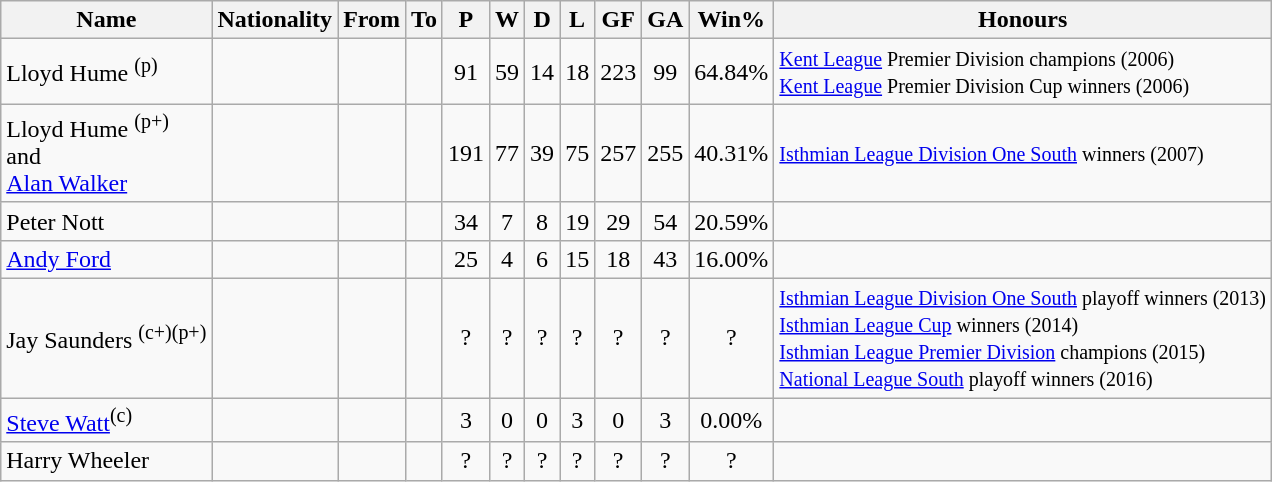<table class="wikitable sortable">
<tr>
<th>Name</th>
<th>Nationality</th>
<th>From</th>
<th>To</th>
<th>P</th>
<th>W</th>
<th>D</th>
<th>L</th>
<th>GF</th>
<th>GA</th>
<th>Win%</th>
<th class="unsortable">Honours</th>
</tr>
<tr>
<td align=left>Lloyd Hume <sup>(p)</sup></td>
<td></td>
<td align=left></td>
<td align=left></td>
<td align=center>91</td>
<td align=center>59</td>
<td align=center>14</td>
<td align=center>18</td>
<td align=center>223</td>
<td align=center>99</td>
<td align=center>64.84%</td>
<td align=left><small><a href='#'>Kent League</a> Premier Division champions (2006)<br><a href='#'>Kent League</a> Premier Division Cup winners (2006)</small></td>
</tr>
<tr>
<td align=left>Lloyd Hume <sup>(p+)</sup><br>and<br><a href='#'>Alan Walker</a></td>
<td></td>
<td align=left></td>
<td align=left></td>
<td align=center>191</td>
<td align=center>77</td>
<td align=center>39</td>
<td align=center>75</td>
<td align=center>257</td>
<td align=center>255</td>
<td align=center>40.31%</td>
<td align=left><small><a href='#'>Isthmian League Division One South</a> winners (2007)</small></td>
</tr>
<tr>
<td align=left>Peter Nott</td>
<td></td>
<td align=left></td>
<td align=left></td>
<td align=center>34</td>
<td align=center>7</td>
<td align=center>8</td>
<td align=center>19</td>
<td align=center>29</td>
<td align=center>54</td>
<td align=center>20.59%</td>
<td align=left></td>
</tr>
<tr>
<td align=left><a href='#'>Andy Ford</a></td>
<td></td>
<td align=left></td>
<td align=left></td>
<td align=center>25</td>
<td align=center>4</td>
<td align=center>6</td>
<td align=center>15</td>
<td align=center>18</td>
<td align=center>43</td>
<td align=center>16.00%</td>
<td align=left></td>
</tr>
<tr>
<td align=left>Jay Saunders <sup>(c+)(p+)</sup></td>
<td></td>
<td align=left></td>
<td align=left></td>
<td align=center>?</td>
<td align=center>?</td>
<td align=center>?</td>
<td align=center>?</td>
<td align=center>?</td>
<td align=center>?</td>
<td align=center>?</td>
<td align=left><small><a href='#'>Isthmian League Division One South</a> playoff winners (2013)<br><a href='#'>Isthmian League Cup</a> winners (2014)<br><a href='#'>Isthmian League Premier Division</a> champions (2015)<br><a href='#'>National League South</a> playoff winners (2016)</small></td>
</tr>
<tr>
<td align=left><a href='#'>Steve Watt</a><sup>(c)</sup></td>
<td></td>
<td align=left></td>
<td align=left></td>
<td align=center>3</td>
<td align=center>0</td>
<td align=center>0</td>
<td align=center>3</td>
<td align=center>0</td>
<td align=center>3</td>
<td align=center>0.00%</td>
<td align=left></td>
</tr>
<tr>
<td align=left>Harry Wheeler</td>
<td></td>
<td align=left></td>
<td align=left></td>
<td align=center>?</td>
<td align=center>?</td>
<td align=center>?</td>
<td align=center>?</td>
<td align=center>?</td>
<td align=center>?</td>
<td align=center>?</td>
<td align=left></td>
</tr>
</table>
